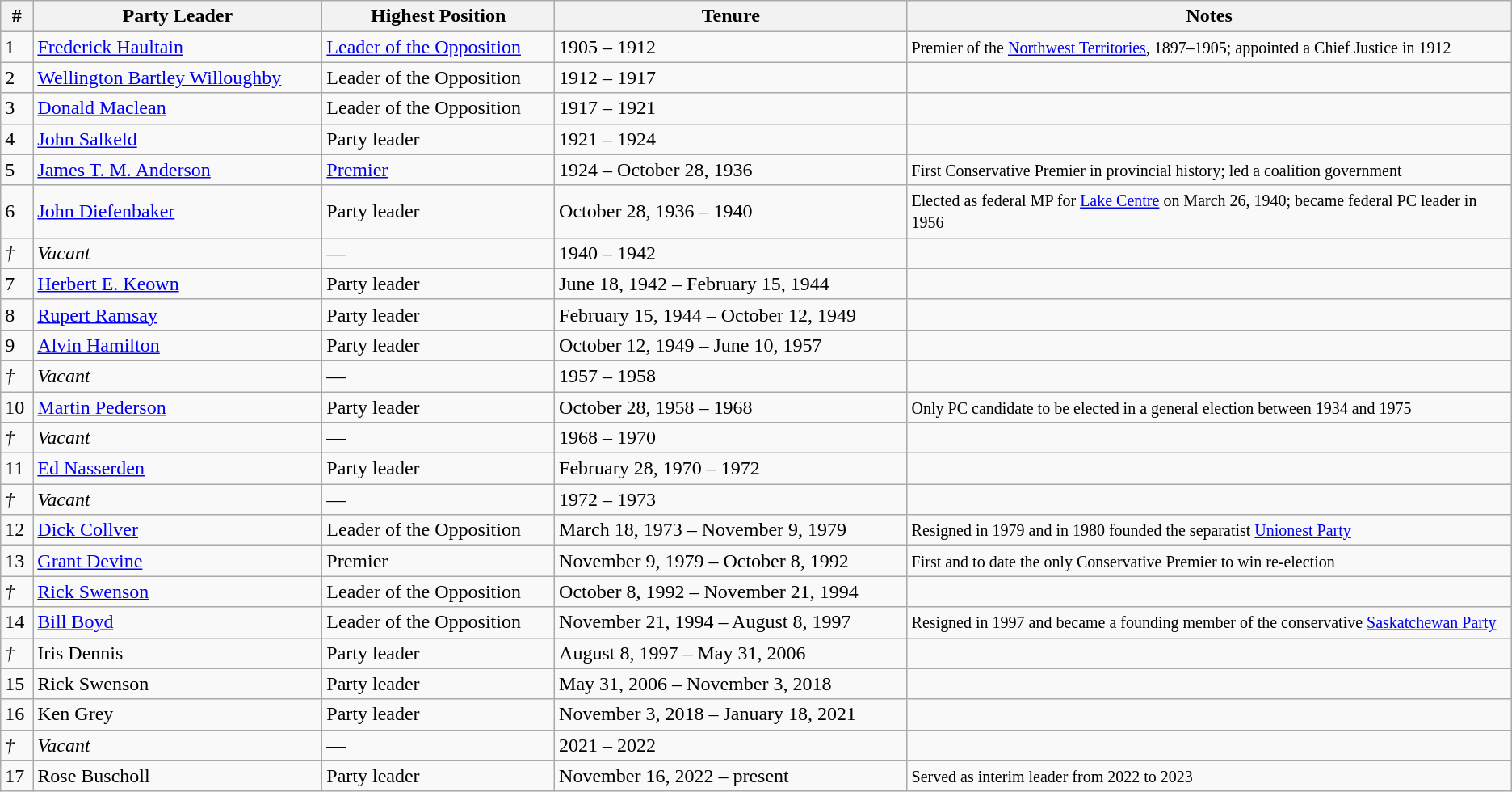<table class="wikitable">
<tr>
<th>#</th>
<th>Party Leader</th>
<th>Highest Position</th>
<th>Tenure</th>
<th style="width: 40%">Notes</th>
</tr>
<tr>
<td>1</td>
<td><a href='#'>Frederick Haultain</a></td>
<td><a href='#'>Leader of the Opposition</a></td>
<td>1905 – 1912</td>
<td><small>Premier of the <a href='#'>Northwest Territories</a>, 1897–1905; appointed a Chief Justice in 1912</small></td>
</tr>
<tr>
<td>2</td>
<td><a href='#'>Wellington Bartley Willoughby</a></td>
<td>Leader of the Opposition</td>
<td>1912 – 1917</td>
<td></td>
</tr>
<tr>
<td>3</td>
<td><a href='#'>Donald Maclean</a></td>
<td>Leader of the Opposition</td>
<td>1917 – 1921</td>
<td></td>
</tr>
<tr>
<td>4</td>
<td><a href='#'>John Salkeld</a></td>
<td>Party leader</td>
<td>1921 – 1924</td>
<td></td>
</tr>
<tr>
<td>5</td>
<td><a href='#'>James T. M. Anderson</a></td>
<td><a href='#'>Premier</a></td>
<td>1924 – October 28, 1936</td>
<td><small>First Conservative Premier in provincial history; led a coalition government</small></td>
</tr>
<tr>
<td>6</td>
<td><a href='#'>John Diefenbaker</a></td>
<td>Party leader</td>
<td>October 28, 1936 – 1940</td>
<td><small>Elected as federal MP for <a href='#'>Lake Centre</a> on March 26, 1940; became federal PC leader in 1956</small></td>
</tr>
<tr>
<td><em>†</em></td>
<td><em>Vacant</em></td>
<td>—</td>
<td>1940 – 1942</td>
<td></td>
</tr>
<tr>
<td>7</td>
<td><a href='#'>Herbert E. Keown</a></td>
<td>Party leader</td>
<td>June 18, 1942 – February 15, 1944</td>
<td></td>
</tr>
<tr>
<td>8</td>
<td><a href='#'>Rupert Ramsay</a></td>
<td>Party leader</td>
<td>February 15, 1944 – October 12, 1949</td>
<td></td>
</tr>
<tr>
<td>9</td>
<td><a href='#'>Alvin Hamilton</a></td>
<td>Party leader</td>
<td>October 12, 1949 – June 10, 1957</td>
<td></td>
</tr>
<tr>
<td><em>†</em></td>
<td><em>Vacant</em></td>
<td>—</td>
<td>1957 – 1958</td>
<td></td>
</tr>
<tr>
<td>10</td>
<td><a href='#'>Martin Pederson</a></td>
<td>Party leader</td>
<td>October 28, 1958 – 1968</td>
<td><small>Only PC candidate to be elected in a general election between 1934 and 1975</small></td>
</tr>
<tr>
<td><em>†</em></td>
<td><em>Vacant</em></td>
<td>—</td>
<td>1968 – 1970</td>
<td></td>
</tr>
<tr>
<td>11</td>
<td><a href='#'>Ed Nasserden</a></td>
<td>Party leader</td>
<td>February 28, 1970 – 1972</td>
<td></td>
</tr>
<tr>
<td><em>†</em></td>
<td><em>Vacant</em></td>
<td>—</td>
<td>1972 – 1973</td>
<td></td>
</tr>
<tr>
<td>12</td>
<td><a href='#'>Dick Collver</a></td>
<td>Leader of the Opposition</td>
<td>March 18, 1973 – November 9, 1979</td>
<td><small>Resigned in 1979 and in 1980 founded the separatist <a href='#'>Unionest Party</a></small></td>
</tr>
<tr>
<td>13</td>
<td><a href='#'>Grant Devine</a></td>
<td>Premier</td>
<td>November 9, 1979 – October 8, 1992</td>
<td><small>First and to date the only Conservative Premier to win re-election</small></td>
</tr>
<tr>
<td><em>†</em></td>
<td><a href='#'>Rick Swenson</a></td>
<td>Leader of the Opposition</td>
<td>October 8, 1992 – November 21, 1994</td>
<td></td>
</tr>
<tr>
<td>14</td>
<td><a href='#'>Bill Boyd</a></td>
<td>Leader of the Opposition</td>
<td>November 21, 1994 – August 8, 1997</td>
<td><small>Resigned in 1997 and became a founding member of the conservative <a href='#'>Saskatchewan Party</a></small></td>
</tr>
<tr>
<td><em>†</em></td>
<td>Iris Dennis</td>
<td>Party leader</td>
<td>August 8, 1997 – May 31, 2006</td>
<td></td>
</tr>
<tr>
<td>15</td>
<td>Rick Swenson</td>
<td>Party leader</td>
<td>May 31, 2006 – November 3, 2018</td>
<td></td>
</tr>
<tr>
<td>16</td>
<td>Ken Grey</td>
<td>Party leader</td>
<td>November 3, 2018 – January 18, 2021</td>
<td></td>
</tr>
<tr>
<td><em>†</em></td>
<td><em>Vacant</em></td>
<td>—</td>
<td>2021 – 2022</td>
<td></td>
</tr>
<tr>
<td>17</td>
<td>Rose Buscholl</td>
<td>Party leader</td>
<td>November 16, 2022 – present</td>
<td><small>Served as interim leader from 2022 to 2023</small></td>
</tr>
</table>
